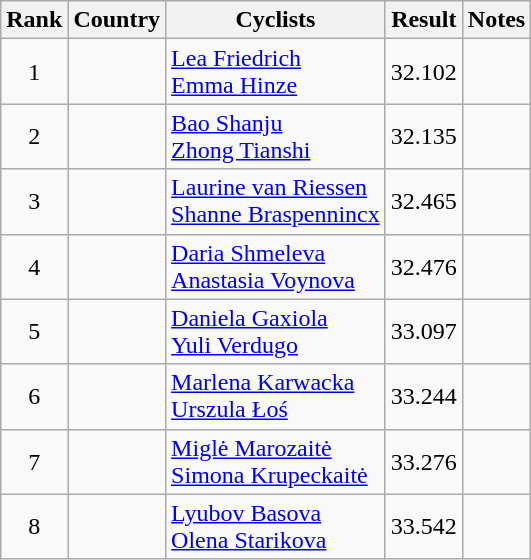<table class="wikitable sortable" style="text-align:center;">
<tr>
<th>Rank</th>
<th>Country</th>
<th class="unsortable">Cyclists</th>
<th>Result</th>
<th class="unsortable">Notes</th>
</tr>
<tr>
<td>1</td>
<td align=left></td>
<td align=left><a href='#'>Lea Friedrich</a><br><a href='#'>Emma Hinze</a></td>
<td>32.102</td>
<td></td>
</tr>
<tr>
<td>2</td>
<td align=left></td>
<td align=left><a href='#'>Bao Shanju</a><br><a href='#'>Zhong Tianshi</a></td>
<td>32.135</td>
<td></td>
</tr>
<tr>
<td>3</td>
<td align=left></td>
<td align=left><a href='#'>Laurine van Riessen</a><br><a href='#'>Shanne Braspennincx</a></td>
<td>32.465</td>
<td></td>
</tr>
<tr>
<td>4</td>
<td align=left></td>
<td align=left><a href='#'>Daria Shmeleva</a><br><a href='#'>Anastasia Voynova</a></td>
<td>32.476</td>
<td></td>
</tr>
<tr>
<td>5</td>
<td align=left></td>
<td align=left><a href='#'>Daniela Gaxiola</a><br><a href='#'>Yuli Verdugo</a></td>
<td>33.097</td>
<td></td>
</tr>
<tr>
<td>6</td>
<td align=left></td>
<td align=left><a href='#'>Marlena Karwacka</a><br><a href='#'>Urszula Łoś</a></td>
<td>33.244</td>
<td></td>
</tr>
<tr>
<td>7</td>
<td align=left></td>
<td align=left><a href='#'>Miglė Marozaitė</a><br><a href='#'>Simona Krupeckaitė</a></td>
<td>33.276</td>
<td></td>
</tr>
<tr>
<td>8</td>
<td align=left></td>
<td align=left><a href='#'>Lyubov Basova</a><br><a href='#'>Olena Starikova</a></td>
<td>33.542</td>
<td></td>
</tr>
</table>
